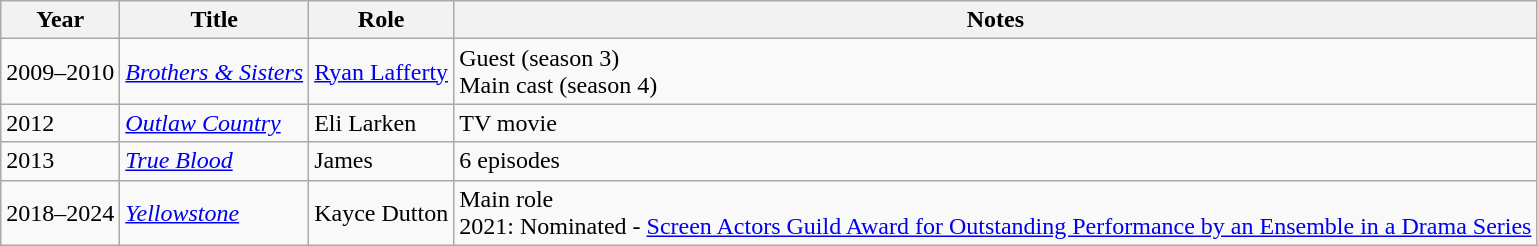<table class="wikitable sortable">
<tr>
<th>Year</th>
<th>Title</th>
<th>Role</th>
<th class="unsortable">Notes</th>
</tr>
<tr>
<td>2009–2010</td>
<td><em><a href='#'>Brothers & Sisters</a></em></td>
<td><a href='#'>Ryan Lafferty</a></td>
<td>Guest (season 3)<br>Main cast (season 4)</td>
</tr>
<tr>
<td>2012</td>
<td><em><a href='#'>Outlaw Country</a></em></td>
<td>Eli Larken</td>
<td>TV movie</td>
</tr>
<tr>
<td>2013</td>
<td><em><a href='#'>True Blood</a></em></td>
<td>James</td>
<td>6 episodes</td>
</tr>
<tr>
<td>2018–2024</td>
<td><em><a href='#'>Yellowstone</a></em></td>
<td>Kayce Dutton</td>
<td>Main role<br>2021: Nominated - <a href='#'>Screen Actors Guild Award for Outstanding Performance by an Ensemble in a Drama Series</a></td>
</tr>
</table>
